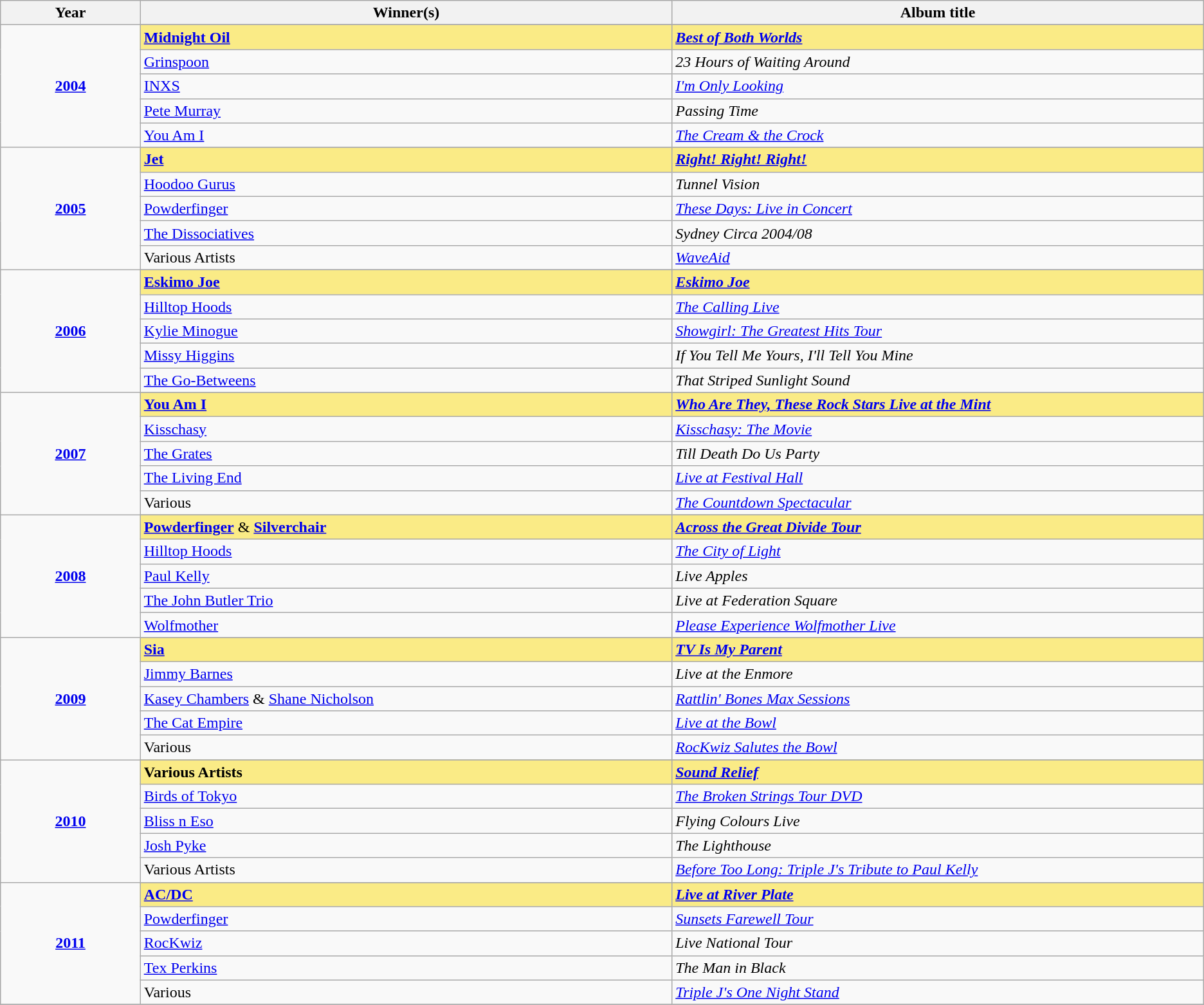<table class="sortable wikitable">
<tr>
<th width="5%">Year</th>
<th width="19%">Winner(s)</th>
<th width="19%">Album title</th>
</tr>
<tr>
<td rowspan="6" align="center"><strong><a href='#'>2004</a></strong><br></td>
</tr>
<tr style="background:#FAEB86">
<td><strong><a href='#'>Midnight Oil</a></strong></td>
<td><strong><em><a href='#'>Best of Both Worlds</a></em></strong></td>
</tr>
<tr>
<td><a href='#'>Grinspoon</a></td>
<td><em>23 Hours of Waiting Around</em></td>
</tr>
<tr>
<td><a href='#'>INXS</a></td>
<td><em><a href='#'>I'm Only Looking</a></em></td>
</tr>
<tr>
<td><a href='#'>Pete Murray</a></td>
<td><em>Passing Time</em></td>
</tr>
<tr>
<td><a href='#'>You Am I</a></td>
<td><em><a href='#'>The Cream & the Crock</a></em></td>
</tr>
<tr>
<td rowspan="6" align="center"><strong><a href='#'>2005</a></strong><br></td>
</tr>
<tr style="background:#FAEB86">
<td><strong><a href='#'>Jet</a></strong></td>
<td><strong><em><a href='#'>Right! Right! Right!</a></em></strong></td>
</tr>
<tr>
<td><a href='#'>Hoodoo Gurus</a></td>
<td><em>Tunnel Vision</em></td>
</tr>
<tr>
<td><a href='#'>Powderfinger</a></td>
<td><em><a href='#'>These Days: Live in Concert</a></em></td>
</tr>
<tr>
<td><a href='#'>The Dissociatives</a></td>
<td><em>Sydney Circa 2004/08</em></td>
</tr>
<tr>
<td>Various Artists</td>
<td><em><a href='#'>WaveAid</a></em></td>
</tr>
<tr>
<td rowspan="6" align="center"><strong><a href='#'>2006</a></strong><br></td>
</tr>
<tr style="background:#FAEB86">
<td><strong><a href='#'>Eskimo Joe</a></strong></td>
<td><strong><em><a href='#'>Eskimo Joe</a></em></strong></td>
</tr>
<tr>
<td><a href='#'>Hilltop Hoods</a></td>
<td><em><a href='#'>The Calling Live</a></em></td>
</tr>
<tr>
<td><a href='#'>Kylie Minogue</a></td>
<td><em><a href='#'>Showgirl: The Greatest Hits Tour</a></em></td>
</tr>
<tr>
<td><a href='#'>Missy Higgins</a></td>
<td><em>If You Tell Me Yours, I'll Tell You Mine</em></td>
</tr>
<tr>
<td><a href='#'>The Go-Betweens</a></td>
<td><em>That Striped Sunlight Sound</em></td>
</tr>
<tr>
<td rowspan="6" align="center"><strong><a href='#'>2007</a></strong><br></td>
</tr>
<tr style="background:#FAEB86">
<td><strong><a href='#'>You Am I</a></strong></td>
<td><strong><em><a href='#'>Who Are They, These Rock Stars Live at the Mint</a></em></strong></td>
</tr>
<tr>
<td><a href='#'>Kisschasy</a></td>
<td><em><a href='#'>Kisschasy: The Movie</a></em></td>
</tr>
<tr>
<td><a href='#'>The Grates</a></td>
<td><em>Till Death Do Us Party</em></td>
</tr>
<tr>
<td><a href='#'>The Living End</a></td>
<td><em><a href='#'>Live at Festival Hall</a></em></td>
</tr>
<tr>
<td>Various</td>
<td><em><a href='#'>The Countdown Spectacular</a></em></td>
</tr>
<tr>
<td rowspan="6" align="center"><strong><a href='#'>2008</a></strong><br></td>
</tr>
<tr style="background:#FAEB86">
<td><strong><a href='#'>Powderfinger</a></strong> & <strong><a href='#'>Silverchair</a></strong></td>
<td><strong><em><a href='#'>Across the Great Divide Tour</a></em></strong></td>
</tr>
<tr>
<td><a href='#'>Hilltop Hoods</a></td>
<td><em><a href='#'>The City of Light</a></em></td>
</tr>
<tr>
<td><a href='#'>Paul Kelly</a></td>
<td><em>Live Apples</em></td>
</tr>
<tr>
<td><a href='#'>The John Butler Trio</a></td>
<td><em>Live at Federation Square</em></td>
</tr>
<tr>
<td><a href='#'>Wolfmother</a></td>
<td><em><a href='#'>Please Experience Wolfmother Live</a></em></td>
</tr>
<tr>
<td rowspan="6" align="center"><strong><a href='#'>2009</a></strong><br></td>
</tr>
<tr style="background:#FAEB86">
<td><strong><a href='#'>Sia</a></strong></td>
<td><strong><em><a href='#'>TV Is My Parent</a></em></strong></td>
</tr>
<tr>
<td><a href='#'>Jimmy Barnes</a></td>
<td><em>Live at the Enmore</em></td>
</tr>
<tr>
<td><a href='#'>Kasey Chambers</a> & <a href='#'>Shane Nicholson</a></td>
<td><em><a href='#'>Rattlin' Bones Max Sessions</a></em></td>
</tr>
<tr>
<td><a href='#'>The Cat Empire</a></td>
<td><em><a href='#'>Live at the Bowl</a></em></td>
</tr>
<tr>
<td>Various</td>
<td><em><a href='#'>RocKwiz Salutes the Bowl</a></em></td>
</tr>
<tr>
<td rowspan="6" align="center"><strong><a href='#'>2010</a></strong><br></td>
</tr>
<tr style="background:#FAEB86">
<td><strong>Various Artists</strong></td>
<td><strong><em><a href='#'>Sound Relief</a></em></strong></td>
</tr>
<tr>
<td><a href='#'>Birds of Tokyo</a></td>
<td><em><a href='#'>The Broken Strings Tour DVD</a></em></td>
</tr>
<tr>
<td><a href='#'>Bliss n Eso</a></td>
<td><em>Flying Colours Live</em></td>
</tr>
<tr>
<td><a href='#'>Josh Pyke</a></td>
<td><em>The Lighthouse</em></td>
</tr>
<tr>
<td>Various Artists</td>
<td><em><a href='#'>Before Too Long: Triple J's Tribute to Paul Kelly</a></em></td>
</tr>
<tr>
<td rowspan="6" align="center"><strong><a href='#'>2011</a></strong><br></td>
</tr>
<tr style="background:#FAEB86">
<td><strong><a href='#'>AC/DC</a></strong></td>
<td><strong><em><a href='#'>Live at River Plate</a></em></strong></td>
</tr>
<tr>
<td><a href='#'>Powderfinger</a></td>
<td><em><a href='#'>Sunsets Farewell Tour</a></em></td>
</tr>
<tr>
<td><a href='#'>RocKwiz</a></td>
<td><em>Live National Tour</em></td>
</tr>
<tr>
<td><a href='#'>Tex Perkins</a></td>
<td><em>The Man in Black</em></td>
</tr>
<tr>
<td>Various</td>
<td><em><a href='#'>Triple J's One Night Stand</a></em></td>
</tr>
<tr>
</tr>
</table>
